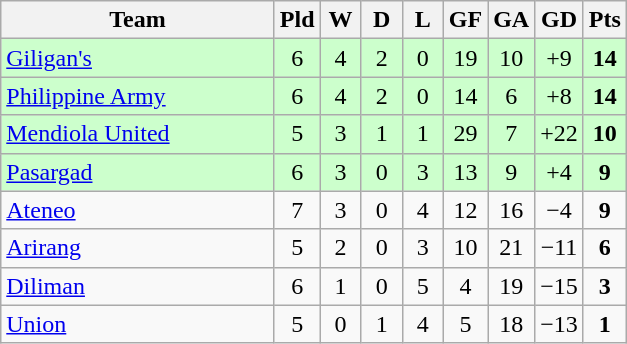<table class="wikitable" style="text-align: center;">
<tr>
<th width="175">Team</th>
<th width="20">Pld</th>
<th width="20">W</th>
<th width="20">D</th>
<th width="20">L</th>
<th width="20">GF</th>
<th width="20">GA</th>
<th width="20">GD</th>
<th width="20">Pts</th>
</tr>
<tr bgcolor=#ccffcc>
<td style="text-align:left;"><a href='#'>Giligan's</a></td>
<td>6</td>
<td>4</td>
<td>2</td>
<td>0</td>
<td>19</td>
<td>10</td>
<td>+9</td>
<td><strong>14</strong></td>
</tr>
<tr bgcolor=#ccffcc>
<td style="text-align:left;"><a href='#'>Philippine Army</a></td>
<td>6</td>
<td>4</td>
<td>2</td>
<td>0</td>
<td>14</td>
<td>6</td>
<td>+8</td>
<td><strong>14</strong></td>
</tr>
<tr bgcolor=#ccffcc>
<td style="text-align:left;"><a href='#'>Mendiola United</a></td>
<td>5</td>
<td>3</td>
<td>1</td>
<td>1</td>
<td>29</td>
<td>7</td>
<td>+22</td>
<td><strong>10</strong></td>
</tr>
<tr bgcolor=#ccffcc>
<td style="text-align:left;"><a href='#'>Pasargad</a></td>
<td>6</td>
<td>3</td>
<td>0</td>
<td>3</td>
<td>13</td>
<td>9</td>
<td>+4</td>
<td><strong>9</strong></td>
</tr>
<tr>
<td style="text-align:left;"><a href='#'>Ateneo</a></td>
<td>7</td>
<td>3</td>
<td>0</td>
<td>4</td>
<td>12</td>
<td>16</td>
<td>−4</td>
<td><strong>9</strong></td>
</tr>
<tr>
<td style="text-align:left;"><a href='#'>Arirang</a></td>
<td>5</td>
<td>2</td>
<td>0</td>
<td>3</td>
<td>10</td>
<td>21</td>
<td>−11</td>
<td><strong>6</strong></td>
</tr>
<tr>
<td style="text-align:left;"><a href='#'>Diliman</a></td>
<td>6</td>
<td>1</td>
<td>0</td>
<td>5</td>
<td>4</td>
<td>19</td>
<td>−15</td>
<td><strong>3</strong></td>
</tr>
<tr>
<td style="text-align:left;"><a href='#'>Union</a></td>
<td>5</td>
<td>0</td>
<td>1</td>
<td>4</td>
<td>5</td>
<td>18</td>
<td>−13</td>
<td><strong>1</strong></td>
</tr>
</table>
